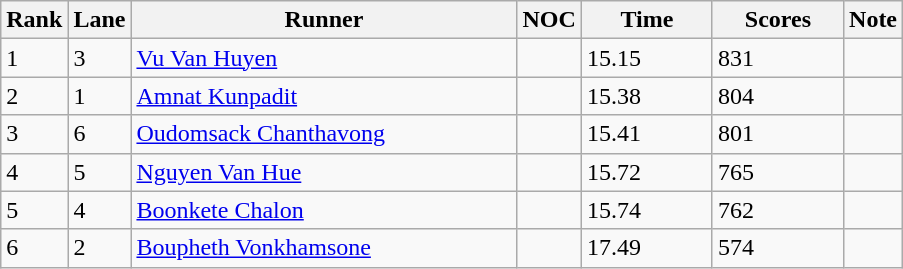<table class="wikitable sortable" style="text-align:Left">
<tr>
<th width=10>Rank</th>
<th width=10>Lane</th>
<th width=250>Runner</th>
<th width=10>NOC</th>
<th width=80>Time</th>
<th width=80>Scores</th>
<th width=10>Note</th>
</tr>
<tr>
<td>1</td>
<td>3</td>
<td><a href='#'>Vu Van Huyen</a></td>
<td></td>
<td>15.15</td>
<td>831</td>
<td></td>
</tr>
<tr>
<td>2</td>
<td>1</td>
<td><a href='#'>Amnat Kunpadit</a></td>
<td></td>
<td>15.38</td>
<td>804</td>
<td></td>
</tr>
<tr>
<td>3</td>
<td>6</td>
<td><a href='#'>Oudomsack Chanthavong</a></td>
<td></td>
<td>15.41</td>
<td>801</td>
<td></td>
</tr>
<tr>
<td>4</td>
<td>5</td>
<td><a href='#'>Nguyen Van Hue</a></td>
<td></td>
<td>15.72</td>
<td>765</td>
<td></td>
</tr>
<tr>
<td>5</td>
<td>4</td>
<td><a href='#'>Boonkete Chalon</a></td>
<td></td>
<td>15.74</td>
<td>762</td>
<td></td>
</tr>
<tr>
<td>6</td>
<td>2</td>
<td><a href='#'>Boupheth Vonkhamsone</a></td>
<td></td>
<td>17.49</td>
<td>574</td>
<td></td>
</tr>
</table>
